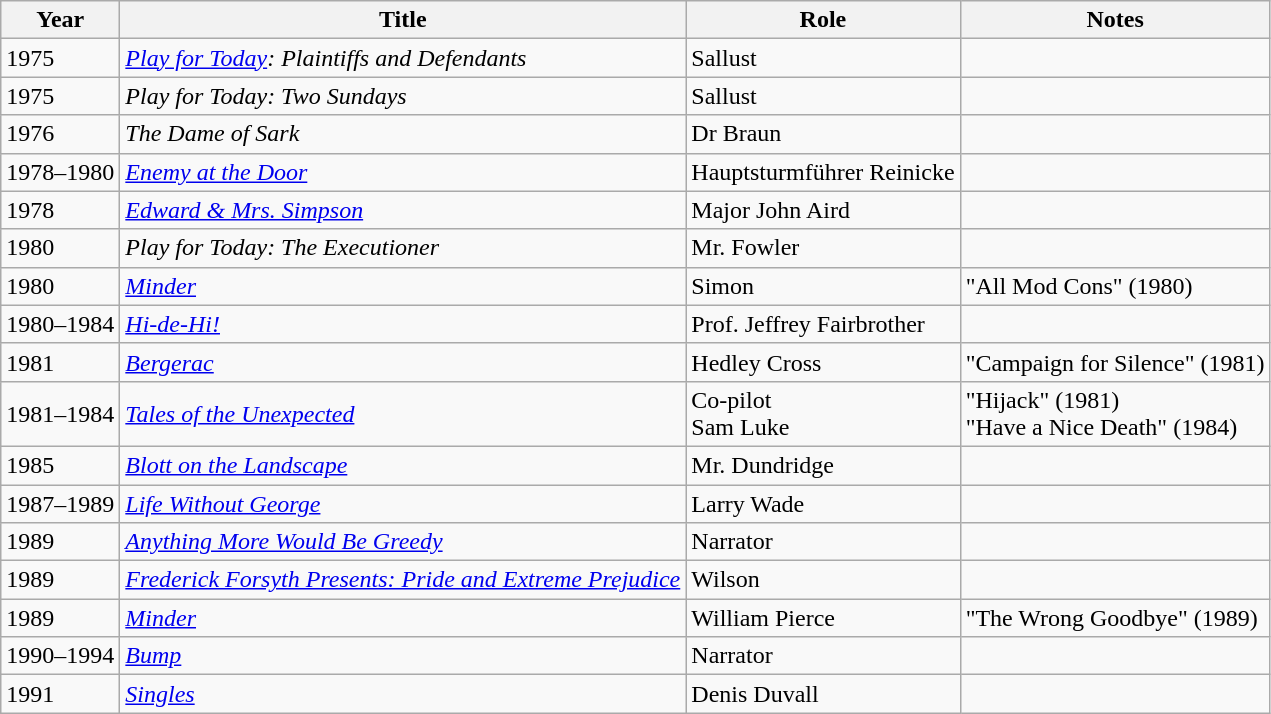<table class= "wikitable">
<tr>
<th>Year</th>
<th>Title</th>
<th>Role</th>
<th>Notes</th>
</tr>
<tr>
<td>1975</td>
<td><em><a href='#'>Play for Today</a>: Plaintiffs and Defendants</em></td>
<td>Sallust</td>
<td></td>
</tr>
<tr>
<td>1975</td>
<td><em>Play for Today: Two Sundays</em></td>
<td>Sallust</td>
<td></td>
</tr>
<tr>
<td>1976</td>
<td><em>The Dame of Sark</em></td>
<td>Dr Braun</td>
<td></td>
</tr>
<tr>
<td>1978–1980</td>
<td><em><a href='#'>Enemy at the Door</a></em></td>
<td>Hauptsturmführer Reinicke</td>
<td></td>
</tr>
<tr>
<td>1978</td>
<td><em><a href='#'>Edward & Mrs. Simpson</a></em></td>
<td>Major John Aird</td>
<td></td>
</tr>
<tr>
<td>1980</td>
<td><em>Play for Today: The Executioner</em></td>
<td>Mr. Fowler</td>
<td></td>
</tr>
<tr>
<td>1980</td>
<td><em><a href='#'>Minder</a></em></td>
<td>Simon</td>
<td>"All Mod Cons" (1980)</td>
</tr>
<tr>
<td>1980–1984</td>
<td><em><a href='#'>Hi-de-Hi!</a></em></td>
<td>Prof. Jeffrey Fairbrother</td>
<td></td>
</tr>
<tr>
<td>1981</td>
<td><em><a href='#'>Bergerac</a></em></td>
<td>Hedley Cross</td>
<td>"Campaign for Silence" (1981)</td>
</tr>
<tr>
<td>1981–1984</td>
<td><em><a href='#'>Tales of the Unexpected</a></em></td>
<td>Co-pilot <br> Sam Luke</td>
<td>"Hijack" (1981)<br>"Have a Nice Death" (1984)</td>
</tr>
<tr>
<td>1985</td>
<td><em><a href='#'>Blott on the Landscape</a></em></td>
<td>Mr. Dundridge</td>
<td></td>
</tr>
<tr>
<td>1987–1989</td>
<td><em><a href='#'>Life Without George</a></em></td>
<td>Larry Wade</td>
<td></td>
</tr>
<tr>
<td>1989</td>
<td><em><a href='#'>Anything More Would Be Greedy</a></em></td>
<td>Narrator</td>
<td></td>
</tr>
<tr>
<td>1989</td>
<td><em><a href='#'>Frederick Forsyth Presents: Pride and Extreme Prejudice</a></em></td>
<td>Wilson</td>
<td></td>
</tr>
<tr>
<td>1989</td>
<td><em><a href='#'>Minder</a></em></td>
<td>William Pierce</td>
<td>"The Wrong Goodbye" (1989)</td>
</tr>
<tr>
<td>1990–1994</td>
<td><em><a href='#'>Bump</a></em></td>
<td>Narrator</td>
<td></td>
</tr>
<tr>
<td>1991</td>
<td><em><a href='#'>Singles</a></em></td>
<td>Denis Duvall</td>
<td></td>
</tr>
</table>
